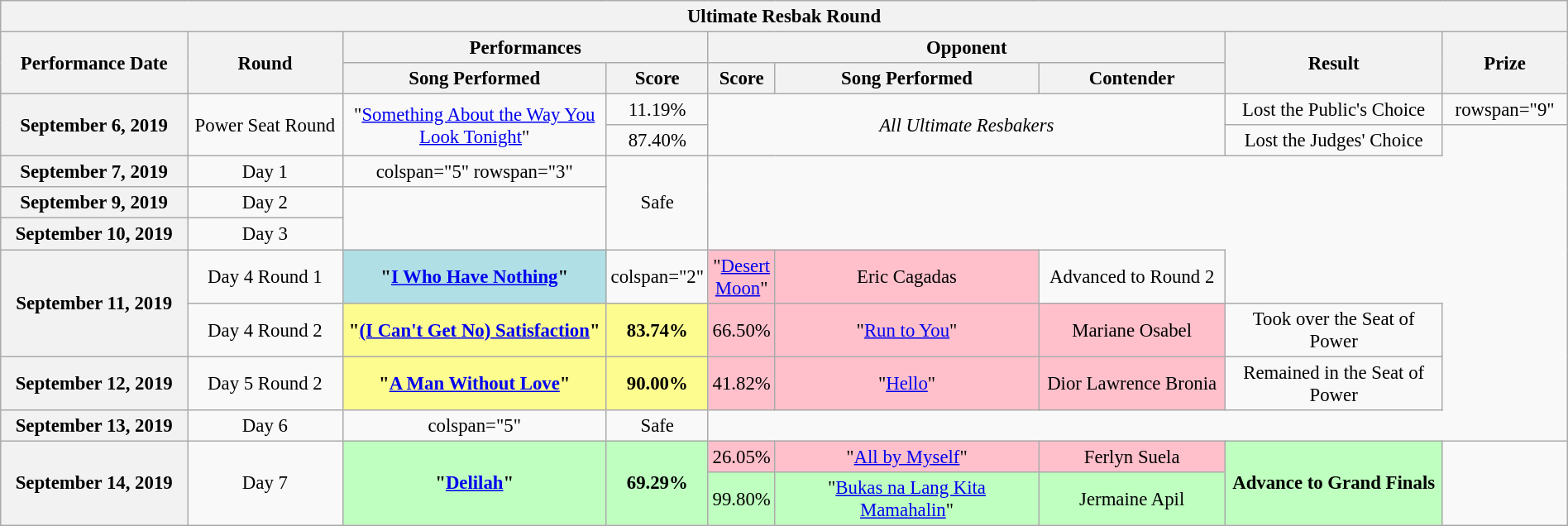<table class="wikitable mw-collapsible mw-collapsed" style="width:100%; font-size:95%;text-align:center;">
<tr>
<th colspan="9">Ultimate Resbak Round</th>
</tr>
<tr>
<th rowspan="2" width="12%">Performance Date</th>
<th rowspan="2" width="10%">Round</th>
<th colspan="2">Performances</th>
<th colspan="3">Opponent</th>
<th rowspan="2" width="14%">Result</th>
<th rowspan="2" width="8%">Prize</th>
</tr>
<tr>
<th width="17%">Song Performed</th>
<th>Score</th>
<th>Score</th>
<th width="17%">Song Performed</th>
<th width="12%">Contender</th>
</tr>
<tr>
<th rowspan="2">September 6, 2019</th>
<td rowspan="2">Power Seat Round</td>
<td rowspan="2">"<a href='#'>Something About the Way You Look Tonight</a>"</td>
<td>11.19%</td>
<td colspan="3" rowspan="2"><em>All Ultimate Resbakers</em></td>
<td>Lost the Public's Choice</td>
<td>rowspan="9" </td>
</tr>
<tr>
<td>87.40%</td>
<td>Lost the Judges' Choice</td>
</tr>
<tr>
<th>September 7, 2019</th>
<td>Day 1</td>
<td>colspan="5" rowspan="3" </td>
<td rowspan="3">Safe</td>
</tr>
<tr>
<th>September 9, 2019</th>
<td>Day 2</td>
</tr>
<tr>
<th>September 10, 2019</th>
<td>Day 3</td>
</tr>
<tr>
<th rowspan="2">September 11, 2019</th>
<td>Day 4 Round 1</td>
<td style="background-color:#B0E0E6"><strong>"<a href='#'>I Who Have Nothing</a>"</strong></td>
<td>colspan="2" </td>
<td style="background-color:pink">"<a href='#'>Desert Moon</a>"</td>
<td style="background-color:pink">Eric Cagadas</td>
<td>Advanced to Round 2</td>
</tr>
<tr>
<td>Day 4 Round 2</td>
<td style="background-color:#FDFC8F"><strong>"<a href='#'>(I Can't Get No) Satisfaction</a>"</strong></td>
<td style="background-color:#FDFC8F"><strong>83.74%</strong></td>
<td style="background-color:pink">66.50%</td>
<td style="background-color:pink">"<a href='#'>Run to You</a>"</td>
<td style="background-color:pink">Mariane Osabel</td>
<td>Took over the Seat of Power</td>
</tr>
<tr>
<th>September 12, 2019</th>
<td>Day 5 Round 2</td>
<td style="background-color:#FDFC8F"><strong>"<a href='#'>A Man Without Love</a>"</strong></td>
<td style="background-color:#FDFC8F"><strong>90.00%</strong></td>
<td style="background-color:pink">41.82%</td>
<td style="background-color:pink">"<a href='#'>Hello</a>"</td>
<td style="background-color:pink">Dior Lawrence Bronia</td>
<td>Remained in the Seat of Power</td>
</tr>
<tr>
<th>September 13, 2019</th>
<td>Day 6</td>
<td>colspan="5" </td>
<td>Safe</td>
</tr>
<tr>
<th rowspan="2">September 14, 2019</th>
<td rowspan="2">Day 7</td>
<td rowspan="2" style="background-color:#BFFFC0"><strong>"<a href='#'>Delilah</a>"</strong></td>
<td rowspan="2" style="background-color:#BFFFC0"><strong>69.29%</strong></td>
<td style="background-color:pink">26.05%</td>
<td style="background-color:pink">"<a href='#'>All by Myself</a>"</td>
<td style="background-color:pink">Ferlyn Suela</td>
<td rowspan="2"  style="background-color:#BFFFC0"><strong>Advance to Grand Finals</strong></td>
<td rowspan="2"></td>
</tr>
<tr>
<td style="background-color:#BFFFC0">99.80%</td>
<td style="background-color:#BFFFC0">"<a href='#'>Bukas na Lang Kita Mamahalin</a>"</td>
<td style="background-color:#BFFFC0">Jermaine Apil</td>
</tr>
</table>
